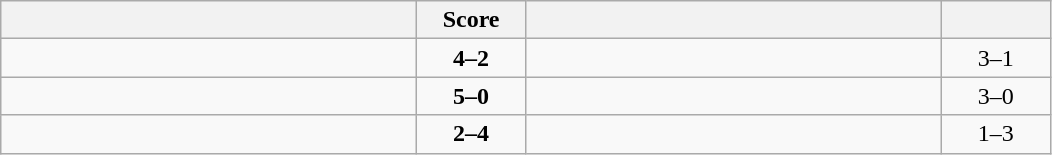<table class="wikitable" style="text-align: center; ">
<tr>
<th align="right" width="270"></th>
<th width="65">Score</th>
<th align="left" width="270"></th>
<th width="65"></th>
</tr>
<tr>
<td align="left"><strong></strong></td>
<td><strong>4–2</strong></td>
<td align="left"></td>
<td>3–1 <strong></strong></td>
</tr>
<tr>
<td align="left"><strong></strong></td>
<td><strong>5–0</strong></td>
<td align="left"></td>
<td>3–0 <strong></strong></td>
</tr>
<tr>
<td align="left"></td>
<td><strong>2–4</strong></td>
<td align="left"><strong></strong></td>
<td>1–3 <strong></strong></td>
</tr>
</table>
